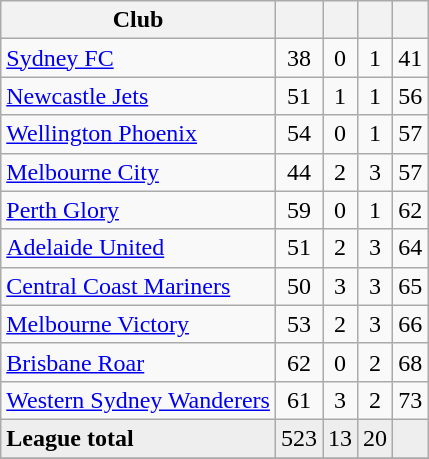<table class="wikitable sortable" style="text-align:center">
<tr>
<th>Club</th>
<th></th>
<th></th>
<th></th>
<th></th>
</tr>
<tr>
<td align="left"><a href='#'>Sydney FC</a></td>
<td>38</td>
<td>0</td>
<td>1</td>
<td>41</td>
</tr>
<tr>
<td align="left"><a href='#'>Newcastle Jets</a></td>
<td>51</td>
<td>1</td>
<td>1</td>
<td>56</td>
</tr>
<tr>
<td align="left"><a href='#'>Wellington Phoenix</a></td>
<td>54</td>
<td>0</td>
<td>1</td>
<td>57</td>
</tr>
<tr>
<td align="left"><a href='#'>Melbourne City</a></td>
<td>44</td>
<td>2</td>
<td>3</td>
<td>57</td>
</tr>
<tr>
<td align="left"><a href='#'>Perth Glory</a></td>
<td>59</td>
<td>0</td>
<td>1</td>
<td>62</td>
</tr>
<tr>
<td align="left"><a href='#'>Adelaide United</a></td>
<td>51</td>
<td>2</td>
<td>3</td>
<td>64</td>
</tr>
<tr>
<td align="left"><a href='#'>Central Coast Mariners</a></td>
<td>50</td>
<td>3</td>
<td>3</td>
<td>65</td>
</tr>
<tr>
<td align="left"><a href='#'>Melbourne Victory</a></td>
<td>53</td>
<td>2</td>
<td>3</td>
<td>66</td>
</tr>
<tr>
<td align="left"><a href='#'>Brisbane Roar</a></td>
<td>62</td>
<td>0</td>
<td>2</td>
<td>68</td>
</tr>
<tr>
<td align="left"><a href='#'>Western Sydney Wanderers</a></td>
<td>61</td>
<td>3</td>
<td>2</td>
<td>73</td>
</tr>
<tr class="sortbottom" style="background:#eeeeee;">
<td align="left"><strong>League total</strong></td>
<td>523</td>
<td>13</td>
<td>20</td>
<td></td>
</tr>
<tr>
</tr>
</table>
